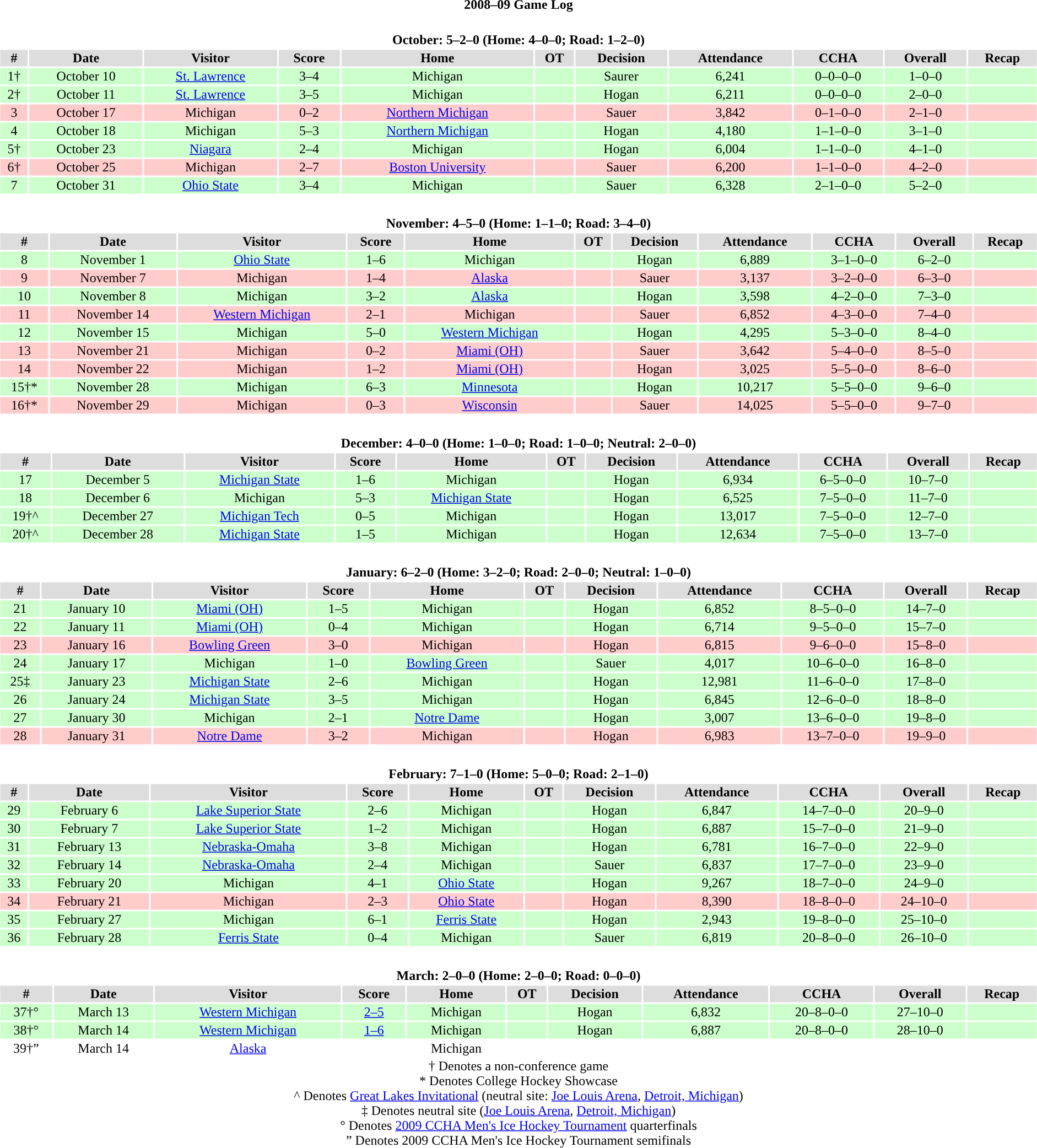<table class="toccolours" width=100% style="clear:both; margin:1.5em auto; text-align:center;">
<tr>
<th colspan=12>2008–09 Game Log</th>
</tr>
<tr>
<td colspan=12><br><table class="toccolours collapsible collapsed" width=100%>
<tr>
<th colspan=12>October: 5–2–0 (Home: 4–0–0; Road: 1–2–0)</th>
</tr>
<tr align="center" bgcolor="#dddddd">
<th>#</th>
<th>Date</th>
<th>Visitor</th>
<th>Score</th>
<th>Home</th>
<th>OT</th>
<th>Decision</th>
<th>Attendance</th>
<th>CCHA</th>
<th>Overall</th>
<th>Recap</th>
</tr>
<tr align="center" bgcolor="#ccffcc">
<td>1†</td>
<td>October 10</td>
<td><a href='#'>St. Lawrence</a></td>
<td>3–4</td>
<td>Michigan</td>
<td></td>
<td>Saurer</td>
<td>6,241</td>
<td>0–0–0–0</td>
<td>1–0–0</td>
<td></td>
</tr>
<tr align="center" bgcolor="#ccffcc">
<td>2†</td>
<td>October 11</td>
<td><a href='#'>St. Lawrence</a></td>
<td>3–5</td>
<td>Michigan</td>
<td></td>
<td>Hogan</td>
<td>6,211</td>
<td>0–0–0–0</td>
<td>2–0–0</td>
<td></td>
</tr>
<tr align="center" bgcolor="#ffcccc">
<td>3</td>
<td>October 17</td>
<td>Michigan</td>
<td>0–2</td>
<td><a href='#'>Northern Michigan</a></td>
<td></td>
<td>Sauer</td>
<td>3,842</td>
<td>0–1–0–0</td>
<td>2–1–0</td>
<td></td>
</tr>
<tr align="center" bgcolor="#ccffcc">
<td>4</td>
<td>October 18</td>
<td>Michigan</td>
<td>5–3</td>
<td><a href='#'>Northern Michigan</a></td>
<td></td>
<td>Hogan</td>
<td>4,180</td>
<td>1–1–0–0</td>
<td>3–1–0</td>
<td></td>
</tr>
<tr align="center" bgcolor="#ccffcc">
<td>5†</td>
<td>October 23</td>
<td><a href='#'>Niagara</a></td>
<td>2–4</td>
<td>Michigan</td>
<td></td>
<td>Hogan</td>
<td>6,004</td>
<td>1–1–0–0</td>
<td>4–1–0</td>
<td></td>
</tr>
<tr align="center" bgcolor="#ffcccc">
<td>6†</td>
<td>October 25</td>
<td>Michigan</td>
<td>2–7</td>
<td><a href='#'>Boston University</a></td>
<td></td>
<td>Sauer</td>
<td>6,200</td>
<td>1–1–0–0</td>
<td>4–2–0</td>
<td></td>
</tr>
<tr align="center" bgcolor="#ccffcc">
<td>7</td>
<td>October 31</td>
<td><a href='#'>Ohio State</a></td>
<td>3–4</td>
<td>Michigan</td>
<td></td>
<td>Sauer</td>
<td>6,328</td>
<td>2–1–0–0</td>
<td>5–2–0</td>
<td></td>
</tr>
</table>
</td>
</tr>
<tr>
<td colspan=12><br><table class="toccolours collapsible collapsed" width=100%>
<tr>
<th colspan=12>November: 4–5–0 (Home: 1–1–0; Road: 3–4–0)</th>
</tr>
<tr align="center" bgcolor="#dddddd">
<th>#</th>
<th>Date</th>
<th>Visitor</th>
<th>Score</th>
<th>Home</th>
<th>OT</th>
<th>Decision</th>
<th>Attendance</th>
<th>CCHA</th>
<th>Overall</th>
<th>Recap</th>
</tr>
<tr align="center" bgcolor="#ccffcc">
<td>8</td>
<td>November 1</td>
<td><a href='#'>Ohio State</a></td>
<td>1–6</td>
<td>Michigan</td>
<td></td>
<td>Hogan</td>
<td>6,889</td>
<td>3–1–0–0</td>
<td>6–2–0</td>
<td></td>
</tr>
<tr align="center" bgcolor="#ffcccc">
<td>9</td>
<td>November 7</td>
<td>Michigan</td>
<td>1–4</td>
<td><a href='#'>Alaska</a></td>
<td></td>
<td>Sauer</td>
<td>3,137</td>
<td>3–2–0–0</td>
<td>6–3–0</td>
<td></td>
</tr>
<tr align="center" bgcolor="#ccffcc">
<td>10</td>
<td>November 8</td>
<td>Michigan</td>
<td>3–2</td>
<td><a href='#'>Alaska</a></td>
<td></td>
<td>Hogan</td>
<td>3,598</td>
<td>4–2–0–0</td>
<td>7–3–0</td>
<td></td>
</tr>
<tr align="center" bgcolor="#ffcccc">
<td>11</td>
<td>November 14</td>
<td><a href='#'>Western Michigan</a></td>
<td>2–1</td>
<td>Michigan</td>
<td></td>
<td>Sauer</td>
<td>6,852</td>
<td>4–3–0–0</td>
<td>7–4–0</td>
<td></td>
</tr>
<tr align="center" bgcolor="#ccffcc">
<td>12</td>
<td>November 15</td>
<td>Michigan</td>
<td>5–0</td>
<td><a href='#'>Western Michigan</a></td>
<td></td>
<td>Hogan</td>
<td>4,295</td>
<td>5–3–0–0</td>
<td>8–4–0</td>
<td></td>
</tr>
<tr align="center" bgcolor="#ffcccc">
<td>13</td>
<td>November 21</td>
<td>Michigan</td>
<td>0–2</td>
<td><a href='#'>Miami (OH)</a></td>
<td></td>
<td>Sauer</td>
<td>3,642</td>
<td>5–4–0–0</td>
<td>8–5–0</td>
<td></td>
</tr>
<tr align="center" bgcolor="#ffcccc">
<td>14</td>
<td>November 22</td>
<td>Michigan</td>
<td>1–2</td>
<td><a href='#'>Miami (OH)</a></td>
<td></td>
<td>Hogan</td>
<td>3,025</td>
<td>5–5–0–0</td>
<td>8–6–0</td>
<td></td>
</tr>
<tr align="center" bgcolor="#ccffcc">
<td>15†*</td>
<td>November 28</td>
<td>Michigan</td>
<td>6–3</td>
<td><a href='#'>Minnesota</a></td>
<td></td>
<td>Hogan</td>
<td>10,217</td>
<td>5–5–0–0</td>
<td>9–6–0</td>
<td></td>
</tr>
<tr align="center" bgcolor="#ffcccc">
<td>16†*</td>
<td>November 29</td>
<td>Michigan</td>
<td>0–3</td>
<td><a href='#'>Wisconsin</a></td>
<td></td>
<td>Sauer</td>
<td>14,025</td>
<td>5–5–0–0</td>
<td>9–7–0</td>
<td></td>
</tr>
</table>
</td>
</tr>
<tr>
<td colspan=12><br><table class="toccolours collapsible collapsed" width=100%>
<tr>
<th colspan=12>December: 4–0–0 (Home: 1–0–0; Road: 1–0–0; Neutral: 2–0–0)</th>
</tr>
<tr align="center" bgcolor="#dddddd">
<th>#</th>
<th>Date</th>
<th>Visitor</th>
<th>Score</th>
<th>Home</th>
<th>OT</th>
<th>Decision</th>
<th>Attendance</th>
<th>CCHA</th>
<th>Overall</th>
<th>Recap</th>
</tr>
<tr align="center" bgcolor="#ccffcc">
<td>17</td>
<td>December 5</td>
<td><a href='#'>Michigan State</a></td>
<td>1–6</td>
<td>Michigan</td>
<td></td>
<td>Hogan</td>
<td>6,934</td>
<td>6–5–0–0</td>
<td>10–7–0</td>
<td></td>
</tr>
<tr align="center" bgcolor="#ccffcc">
<td>18</td>
<td>December 6</td>
<td>Michigan</td>
<td>5–3</td>
<td><a href='#'>Michigan State</a></td>
<td></td>
<td>Hogan</td>
<td>6,525</td>
<td>7–5–0–0</td>
<td>11–7–0</td>
<td></td>
</tr>
<tr align="center" bgcolor="#ccffcc">
<td>19†^</td>
<td>December 27</td>
<td><a href='#'>Michigan Tech</a></td>
<td>0–5</td>
<td>Michigan</td>
<td></td>
<td>Hogan</td>
<td>13,017</td>
<td>7–5–0–0</td>
<td>12–7–0</td>
<td></td>
</tr>
<tr align="center" bgcolor="#ccffcc">
<td>20†^</td>
<td>December 28</td>
<td><a href='#'>Michigan State</a></td>
<td>1–5</td>
<td>Michigan</td>
<td></td>
<td>Hogan</td>
<td>12,634</td>
<td>7–5–0–0</td>
<td>13–7–0</td>
<td></td>
</tr>
</table>
</td>
</tr>
<tr>
<td colspan=12><br><table class="toccolours collapsible collapsed" width=100%>
<tr>
<th colspan=12>January: 6–2–0 (Home: 3–2–0; Road: 2–0–0; Neutral: 1–0–0)</th>
</tr>
<tr align="center" bgcolor="#dddddd">
<th>#</th>
<th>Date</th>
<th>Visitor</th>
<th>Score</th>
<th>Home</th>
<th>OT</th>
<th>Decision</th>
<th>Attendance</th>
<th>CCHA</th>
<th>Overall</th>
<th>Recap</th>
</tr>
<tr align="center" bgcolor="#ccffcc">
<td>21</td>
<td>January 10</td>
<td><a href='#'>Miami (OH)</a></td>
<td>1–5</td>
<td>Michigan</td>
<td></td>
<td>Hogan</td>
<td>6,852</td>
<td>8–5–0–0</td>
<td>14–7–0</td>
<td></td>
</tr>
<tr align="center" bgcolor="#ccffcc">
<td>22</td>
<td>January 11</td>
<td><a href='#'>Miami (OH)</a></td>
<td>0–4</td>
<td>Michigan</td>
<td></td>
<td>Hogan</td>
<td>6,714</td>
<td>9–5–0–0</td>
<td>15–7–0</td>
<td></td>
</tr>
<tr align="center" bgcolor="#ffcccc">
<td>23</td>
<td>January 16</td>
<td><a href='#'>Bowling Green</a></td>
<td>3–0</td>
<td>Michigan</td>
<td></td>
<td>Hogan</td>
<td>6,815</td>
<td>9–6–0–0</td>
<td>15–8–0</td>
<td></td>
</tr>
<tr align="center" bgcolor="#ccffcc">
<td>24</td>
<td>January 17</td>
<td>Michigan</td>
<td>1–0</td>
<td><a href='#'>Bowling Green</a></td>
<td></td>
<td>Sauer</td>
<td>4,017</td>
<td>10–6–0–0</td>
<td>16–8–0</td>
<td></td>
</tr>
<tr align="center" bgcolor="#ccffcc">
<td>25‡</td>
<td>January 23</td>
<td><a href='#'>Michigan State</a></td>
<td>2–6</td>
<td>Michigan</td>
<td></td>
<td>Hogan</td>
<td>12,981</td>
<td>11–6–0–0</td>
<td>17–8–0</td>
<td></td>
</tr>
<tr align="center" bgcolor="#ccffcc">
<td>26</td>
<td>January 24</td>
<td><a href='#'>Michigan State</a></td>
<td>3–5</td>
<td>Michigan</td>
<td></td>
<td>Hogan</td>
<td>6,845</td>
<td>12–6–0–0</td>
<td>18–8–0</td>
<td></td>
</tr>
<tr align="center" bgcolor="#ccffcc">
<td>27</td>
<td>January 30</td>
<td>Michigan</td>
<td>2–1</td>
<td><a href='#'>Notre Dame</a></td>
<td></td>
<td>Hogan</td>
<td>3,007</td>
<td>13–6–0–0</td>
<td>19–8–0</td>
<td></td>
</tr>
<tr align="center" bgcolor="#ffcccc">
<td>28</td>
<td>January 31</td>
<td><a href='#'>Notre Dame</a></td>
<td>3–2</td>
<td>Michigan</td>
<td></td>
<td>Hogan</td>
<td>6,983</td>
<td>13–7–0–0</td>
<td>19–9–0</td>
<td></td>
</tr>
</table>
</td>
</tr>
<tr>
<td colspan=12><br><table class="toccolours collapsible collapsed" width=100%>
<tr>
<th colspan=12>February: 7–1–0 (Home: 5–0–0; Road: 2–1–0)</th>
</tr>
<tr align="center" bgcolor="#dddddd">
<th>#</th>
<th>Date</th>
<th>Visitor</th>
<th>Score</th>
<th>Home</th>
<th>OT</th>
<th>Decision</th>
<th>Attendance</th>
<th>CCHA</th>
<th>Overall</th>
<th>Recap</th>
</tr>
<tr align="center" bgcolor="#ccffcc">
<td>29</td>
<td>February 6</td>
<td><a href='#'>Lake Superior State</a></td>
<td>2–6</td>
<td>Michigan</td>
<td></td>
<td>Hogan</td>
<td>6,847</td>
<td>14–7–0–0</td>
<td>20–9–0</td>
<td></td>
</tr>
<tr align="center" bgcolor="#ccffcc">
<td>30</td>
<td>February 7</td>
<td><a href='#'>Lake Superior State</a></td>
<td>1–2</td>
<td>Michigan</td>
<td></td>
<td>Hogan</td>
<td>6,887</td>
<td>15–7–0–0</td>
<td>21–9–0</td>
<td></td>
</tr>
<tr align="center" bgcolor="#ccffcc">
<td>31</td>
<td>February 13</td>
<td><a href='#'>Nebraska-Omaha</a></td>
<td>3–8</td>
<td>Michigan</td>
<td></td>
<td>Hogan</td>
<td>6,781</td>
<td>16–7–0–0</td>
<td>22–9–0</td>
<td></td>
</tr>
<tr align="center" bgcolor="#ccffcc">
<td>32</td>
<td>February 14</td>
<td><a href='#'>Nebraska-Omaha</a></td>
<td>2–4</td>
<td>Michigan</td>
<td></td>
<td>Sauer</td>
<td>6,837</td>
<td>17–7–0–0</td>
<td>23–9–0</td>
<td></td>
</tr>
<tr align="center" bgcolor="#ccffcc">
<td>33</td>
<td>February 20</td>
<td>Michigan</td>
<td>4–1</td>
<td><a href='#'>Ohio State</a></td>
<td></td>
<td>Hogan</td>
<td>9,267</td>
<td>18–7–0–0</td>
<td>24–9–0</td>
<td></td>
</tr>
<tr align="center" bgcolor="#ffcccc">
<td>34</td>
<td>February 21</td>
<td>Michigan</td>
<td>2–3</td>
<td><a href='#'>Ohio State</a></td>
<td></td>
<td>Hogan</td>
<td>8,390</td>
<td>18–8–0–0</td>
<td>24–10–0</td>
<td></td>
</tr>
<tr align="center" bgcolor="#ccffcc">
<td>35</td>
<td>February 27</td>
<td>Michigan</td>
<td>6–1</td>
<td><a href='#'>Ferris State</a></td>
<td></td>
<td>Hogan</td>
<td>2,943</td>
<td>19–8–0–0</td>
<td>25–10–0</td>
<td></td>
</tr>
<tr align="center" bgcolor="#ccffcc">
<td>36</td>
<td>February 28</td>
<td><a href='#'>Ferris State</a></td>
<td>0–4</td>
<td>Michigan</td>
<td></td>
<td>Sauer</td>
<td>6,819</td>
<td>20–8–0–0</td>
<td>26–10–0</td>
<td></td>
</tr>
</table>
</td>
</tr>
<tr>
<td colspan=12><br><table class="toccolours collapsible" width=100%>
<tr>
<th colspan=12>March: 2–0–0 (Home: 2–0–0; Road: 0–0–0)</th>
</tr>
<tr align="center" bgcolor="#dddddd">
<th>#</th>
<th>Date</th>
<th>Visitor</th>
<th>Score</th>
<th>Home</th>
<th>OT</th>
<th>Decision</th>
<th>Attendance</th>
<th>CCHA</th>
<th>Overall</th>
<th>Recap</th>
</tr>
<tr align="center" bgcolor="#ccffcc">
<td>37†°</td>
<td>March 13</td>
<td><a href='#'>Western Michigan</a></td>
<td><a href='#'>2–5</a></td>
<td>Michigan</td>
<td></td>
<td>Hogan</td>
<td>6,832</td>
<td>20–8–0–0</td>
<td>27–10–0</td>
<td></td>
</tr>
<tr align="center" bgcolor="#ccffcc">
<td>38†°</td>
<td>March 14</td>
<td><a href='#'>Western Michigan</a></td>
<td><a href='#'>1–6</a></td>
<td>Michigan</td>
<td></td>
<td>Hogan</td>
<td>6,887</td>
<td>20–8–0–0</td>
<td>28–10–0</td>
<td></td>
</tr>
<tr align="center">
<td>39†”</td>
<td>March 14</td>
<td><a href='#'>Alaska</a></td>
<td></td>
<td>Michigan</td>
<td></td>
<td></td>
<td></td>
<td></td>
<td></td>
<td></td>
</tr>
</table>
† Denotes a non-conference game<br>* Denotes College Hockey Showcase<br>^ Denotes <a href='#'>Great Lakes Invitational</a> (neutral site: <a href='#'>Joe Louis Arena</a>, <a href='#'>Detroit, Michigan</a>)<br>‡ Denotes neutral site (<a href='#'>Joe Louis Arena</a>, <a href='#'>Detroit, Michigan</a>)<br>° Denotes <a href='#'>2009 CCHA Men's Ice Hockey Tournament</a> quarterfinals<br>” Denotes 2009 CCHA Men's Ice Hockey Tournament semifinals</td>
</tr>
</table>
